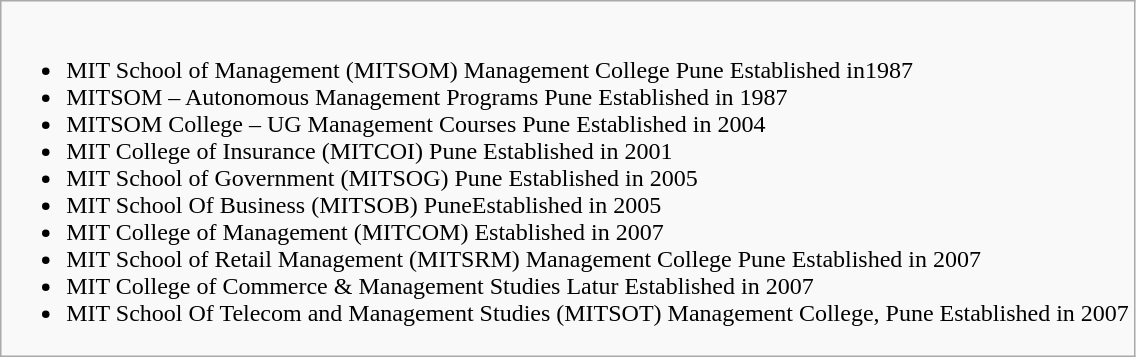<table class="wikitable">
<tr>
<td><br><ul><li>MIT School of Management (MITSOM) Management College Pune Established in1987</li><li>MITSOM – Autonomous Management Programs Pune Established in 1987</li><li>MITSOM College – UG Management Courses Pune Established in 2004</li><li>MIT College of Insurance (MITCOI) Pune Established in 2001</li><li>MIT School of Government (MITSOG) Pune Established in 2005</li><li>MIT School Of Business (MITSOB) PuneEstablished in 2005</li><li>MIT College of Management (MITCOM) Established in 2007</li><li>MIT School of Retail Management (MITSRM) Management College Pune Established in 2007</li><li>MIT College of Commerce & Management Studies Latur Established in 2007</li><li>MIT School Of Telecom and Management Studies (MITSOT) Management College, Pune Established in 2007</li></ul></td>
</tr>
</table>
